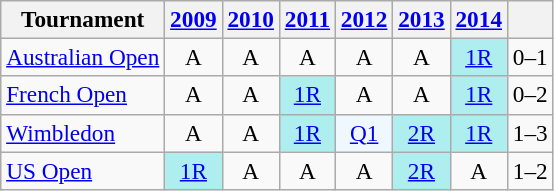<table class=wikitable style=text-align:center;font-size:97%>
<tr>
<th>Tournament</th>
<th><a href='#'>2009</a></th>
<th><a href='#'>2010</a></th>
<th><a href='#'>2011</a></th>
<th><a href='#'>2012</a></th>
<th><a href='#'>2013</a></th>
<th><a href='#'>2014</a></th>
<th></th>
</tr>
<tr>
<td align=left><a href='#'>Australian Open</a></td>
<td>A</td>
<td>A</td>
<td>A</td>
<td>A</td>
<td>A</td>
<td bgcolor=afeeee><a href='#'>1R</a></td>
<td>0–1</td>
</tr>
<tr>
<td align=left><a href='#'>French Open</a></td>
<td>A</td>
<td>A</td>
<td bgcolor=afeeee><a href='#'>1R</a></td>
<td>A</td>
<td>A</td>
<td bgcolor=afeeee><a href='#'>1R</a></td>
<td>0–2</td>
</tr>
<tr>
<td align=left><a href='#'>Wimbledon</a></td>
<td>A</td>
<td>A</td>
<td bgcolor=afeeee><a href='#'>1R</a></td>
<td bgcolor=f0f8ff><a href='#'>Q1</a></td>
<td bgcolor=afeeee><a href='#'>2R</a></td>
<td bgcolor=afeeee><a href='#'>1R</a></td>
<td>1–3</td>
</tr>
<tr>
<td align=left><a href='#'>US Open</a></td>
<td bgcolor=afeeee><a href='#'>1R</a></td>
<td>A</td>
<td>A</td>
<td>A</td>
<td bgcolor=afeeee><a href='#'>2R</a></td>
<td>A</td>
<td>1–2</td>
</tr>
</table>
